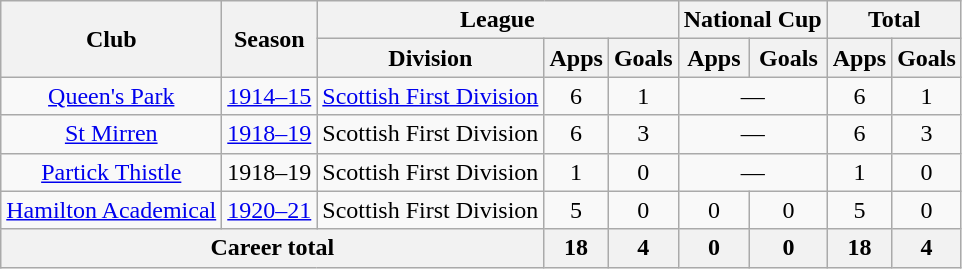<table class="wikitable" style="text-align: center;">
<tr>
<th rowspan="2">Club</th>
<th rowspan="2">Season</th>
<th colspan="3">League</th>
<th colspan="2">National Cup</th>
<th colspan="2">Total</th>
</tr>
<tr>
<th>Division</th>
<th>Apps</th>
<th>Goals</th>
<th>Apps</th>
<th>Goals</th>
<th>Apps</th>
<th>Goals</th>
</tr>
<tr>
<td><a href='#'>Queen's Park</a></td>
<td><a href='#'>1914–15</a></td>
<td><a href='#'>Scottish First Division</a></td>
<td>6</td>
<td>1</td>
<td colspan="2">—</td>
<td>6</td>
<td>1</td>
</tr>
<tr>
<td><a href='#'>St Mirren</a></td>
<td><a href='#'>1918–19</a></td>
<td>Scottish First Division</td>
<td>6</td>
<td>3</td>
<td colspan="2">—</td>
<td>6</td>
<td>3</td>
</tr>
<tr>
<td><a href='#'>Partick Thistle</a></td>
<td>1918–19</td>
<td>Scottish First Division</td>
<td>1</td>
<td>0</td>
<td colspan="2">—</td>
<td>1</td>
<td>0</td>
</tr>
<tr>
<td><a href='#'>Hamilton Academical</a></td>
<td><a href='#'>1920–21</a></td>
<td>Scottish First Division</td>
<td>5</td>
<td>0</td>
<td>0</td>
<td>0</td>
<td>5</td>
<td>0</td>
</tr>
<tr>
<th colspan="3">Career total</th>
<th>18</th>
<th>4</th>
<th>0</th>
<th>0</th>
<th>18</th>
<th>4</th>
</tr>
</table>
